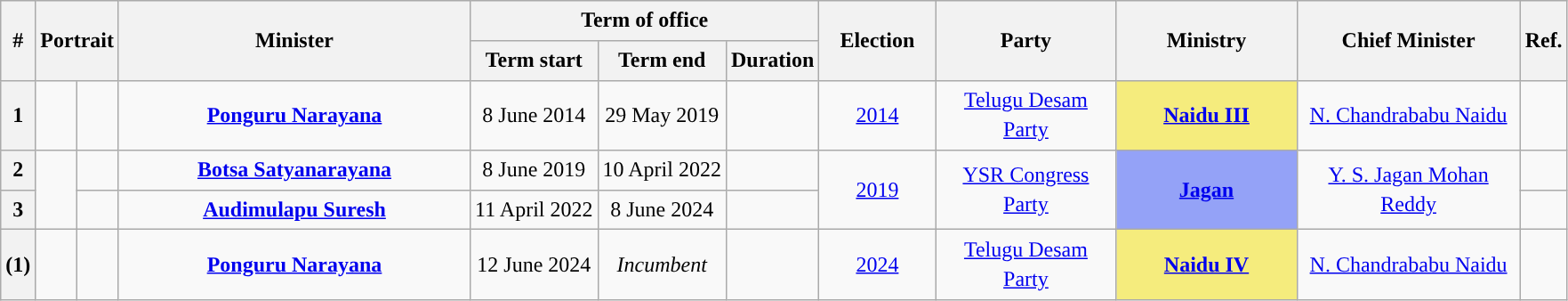<table class="wikitable" style="line-height:1.4em; text-align:center">
<tr>
<th rowspan=2>#</th>
<th rowspan=2 colspan="2">Portrait</th>
<th rowspan=2 style="width:16em">Minister<br></th>
<th colspan="3">Term of office</th>
<th rowspan=2 style="width:5em">Election<br></th>
<th rowspan=2 style="width:8em">Party</th>
<th rowspan=2 style="width:8em">Ministry</th>
<th rowspan=2 style="width:10em">Chief Minister</th>
<th rowspan=2>Ref.</th>
</tr>
<tr>
<th>Term start</th>
<th>Term end</th>
<th>Duration</th>
</tr>
<tr>
<th>1</th>
<td></td>
<td></td>
<td><strong><a href='#'>Ponguru Narayana</a></strong><br></td>
<td>8 June 2014</td>
<td>29 May 2019</td>
<td><strong></strong></td>
<td><a href='#'>2014</a><br></td>
<td><a href='#'>Telugu Desam Party</a></td>
<td bgcolor="#F5EC7D"><strong><a href='#'>Naidu III</a></strong></td>
<td><a href='#'>N. Chandrababu Naidu</a></td>
<td></td>
</tr>
<tr>
<th>2</th>
<td rowspan=2></td>
<td></td>
<td><strong><a href='#'>Botsa Satyanarayana</a></strong><br></td>
<td>8 June 2019</td>
<td>10 April 2022</td>
<td><strong></strong></td>
<td rowspan=2><a href='#'>2019</a><br></td>
<td rowspan="2"><a href='#'>YSR Congress Party</a></td>
<td rowspan=2 bgcolor="#94A2F7"><strong><a href='#'>Jagan</a></strong></td>
<td rowspan="2"><a href='#'>Y. S. Jagan Mohan Reddy</a></td>
<td></td>
</tr>
<tr>
<th>3</th>
<td></td>
<td><strong><a href='#'>Audimulapu Suresh</a></strong><br></td>
<td>11 April 2022</td>
<td>8 June 2024</td>
<td><strong></strong></td>
<td></td>
</tr>
<tr>
<th>(1)</th>
<td></td>
<td></td>
<td><strong><a href='#'>Ponguru Narayana</a></strong><br></td>
<td>12 June 2024</td>
<td><em>Incumbent</em></td>
<td><strong></strong></td>
<td><a href='#'>2024</a><br></td>
<td><a href='#'>Telugu Desam Party</a></td>
<td bgcolor="#F5EC7D"><strong><a href='#'>Naidu IV</a></strong></td>
<td><a href='#'>N. Chandrababu Naidu</a></td>
<td></td>
</tr>
</table>
